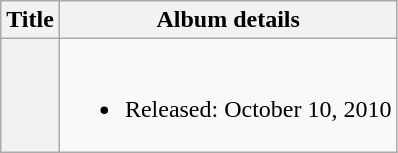<table class="wikitable plainrowheaders" style="text-align:center;">
<tr>
<th scope="col">Title</th>
<th scope="col">Album details</th>
</tr>
<tr>
<th scope="row"></th>
<td><br><ul><li>Released: October 10, 2010</li></ul></td>
</tr>
</table>
